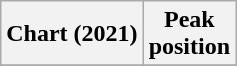<table class="wikitable plainrowheaders" style="text-align:center">
<tr>
<th scope="col">Chart (2021)</th>
<th scope="col">Peak<br>position</th>
</tr>
<tr>
</tr>
</table>
